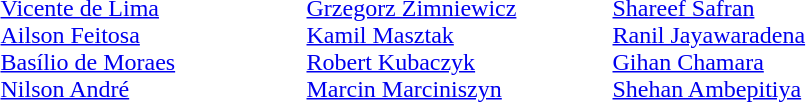<table>
<tr>
<td width=200 valign=top><em></em><br><a href='#'>Vicente de Lima</a><br><a href='#'>Ailson Feitosa</a><br><a href='#'>Basílio de Moraes</a><br><a href='#'>Nilson André</a></td>
<td width=200 valign=top><em></em><br><a href='#'>Grzegorz Zimniewicz</a><br><a href='#'>Kamil Masztak</a><br><a href='#'>Robert Kubaczyk</a><br><a href='#'>Marcin Marciniszyn</a></td>
<td width=200 valign=top><em></em><br><a href='#'>Shareef Safran</a><br><a href='#'>Ranil Jayawaradena</a><br><a href='#'>Gihan Chamara</a><br><a href='#'>Shehan Ambepitiya</a></td>
</tr>
</table>
